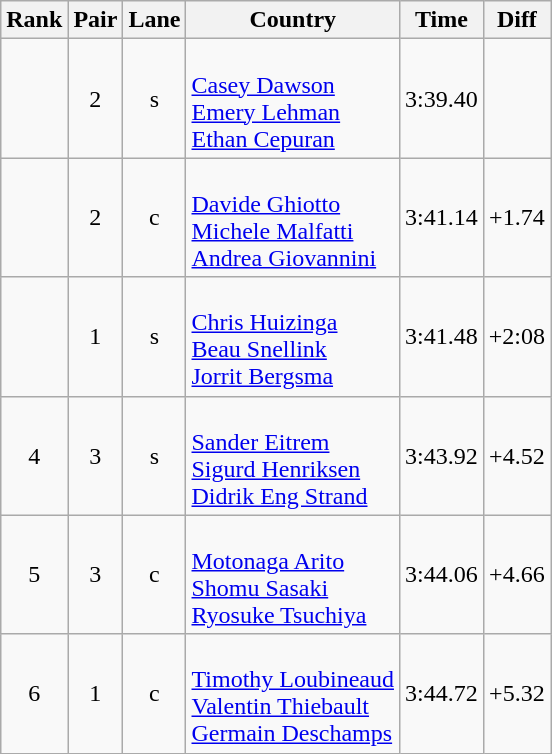<table class="wikitable sortable" style="text-align:center">
<tr>
<th>Rank</th>
<th>Pair</th>
<th>Lane</th>
<th>Country</th>
<th>Time</th>
<th>Diff</th>
</tr>
<tr>
<td></td>
<td>2</td>
<td>s</td>
<td align="left"><br><a href='#'>Casey Dawson</a><br><a href='#'>Emery Lehman</a><br><a href='#'>Ethan Cepuran</a></td>
<td>3:39.40</td>
<td></td>
</tr>
<tr>
<td></td>
<td>2</td>
<td>c</td>
<td align="left"><br><a href='#'>Davide Ghiotto</a><br><a href='#'>Michele Malfatti</a><br><a href='#'>Andrea Giovannini</a></td>
<td>3:41.14</td>
<td>+1.74</td>
</tr>
<tr>
<td></td>
<td>1</td>
<td>s</td>
<td align="left"><br><a href='#'>Chris Huizinga</a><br><a href='#'>Beau Snellink</a><br><a href='#'>Jorrit Bergsma</a></td>
<td>3:41.48</td>
<td>+2:08</td>
</tr>
<tr>
<td>4</td>
<td>3</td>
<td>s</td>
<td align="left"><br><a href='#'>Sander Eitrem</a><br><a href='#'>Sigurd Henriksen</a><br><a href='#'>Didrik Eng Strand</a></td>
<td>3:43.92</td>
<td>+4.52</td>
</tr>
<tr>
<td>5</td>
<td>3</td>
<td>c</td>
<td align="left"><br><a href='#'>Motonaga Arito</a><br><a href='#'>Shomu Sasaki</a><br><a href='#'>Ryosuke Tsuchiya</a></td>
<td>3:44.06</td>
<td>+4.66</td>
</tr>
<tr>
<td>6</td>
<td>1</td>
<td>c</td>
<td align="left"><br><a href='#'>Timothy Loubineaud</a><br><a href='#'>Valentin Thiebault</a><br><a href='#'>Germain Deschamps</a></td>
<td>3:44.72</td>
<td>+5.32</td>
</tr>
</table>
